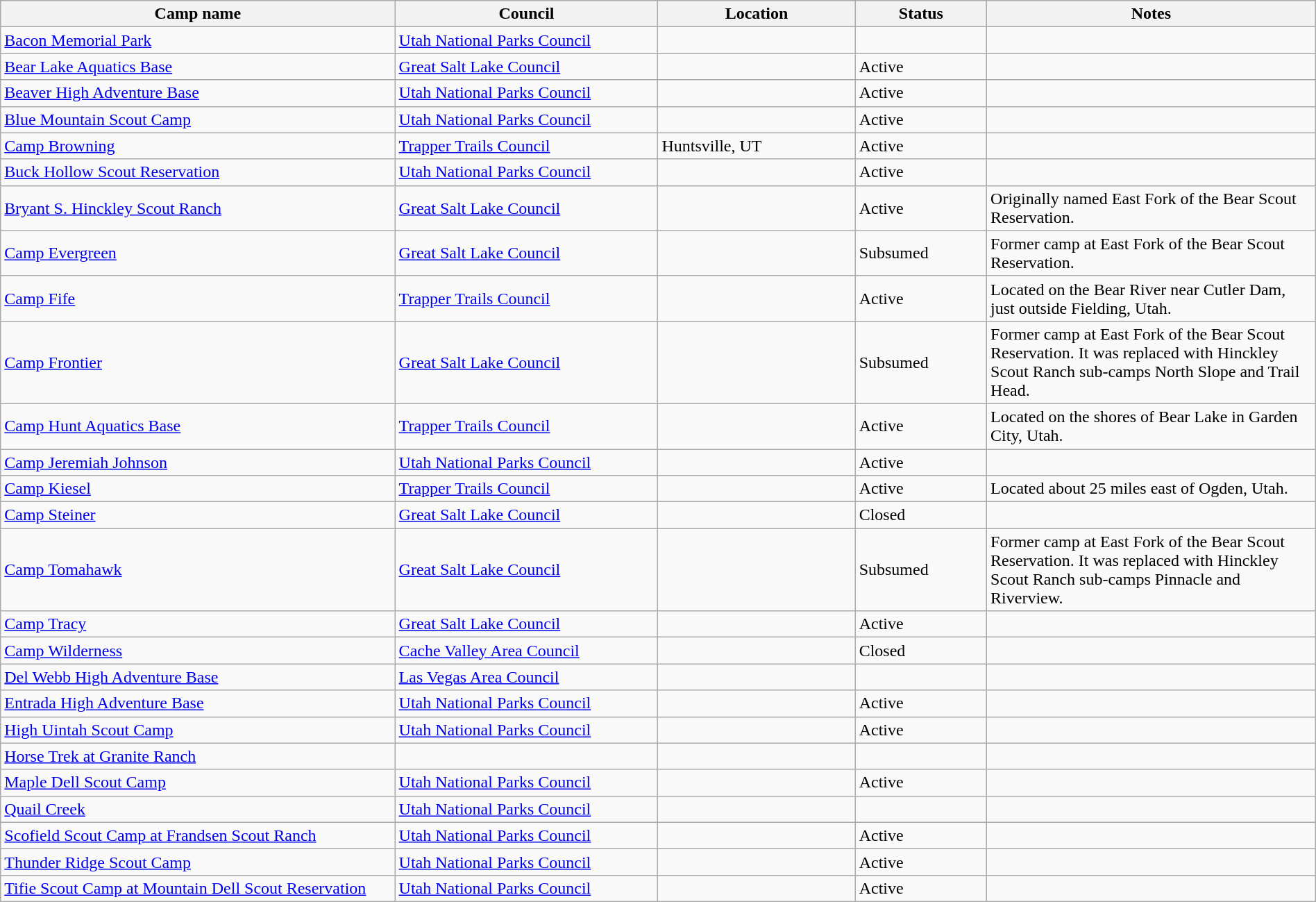<table class="wikitable sortable" border="1" width="100%">
<tr>
<th scope="col" width="30%">Camp name</th>
<th scope="col" width="20%">Council</th>
<th scope="col" width="15%">Location</th>
<th scope="col" width="10%">Status</th>
<th scope="col" width="25%"  class="unsortable">Notes</th>
</tr>
<tr>
<td><a href='#'>Bacon Memorial Park</a></td>
<td><a href='#'>Utah National Parks Council</a></td>
<td></td>
<td></td>
<td></td>
</tr>
<tr>
<td><a href='#'>Bear Lake Aquatics Base</a></td>
<td><a href='#'>Great Salt Lake Council</a></td>
<td></td>
<td>Active</td>
<td></td>
</tr>
<tr>
<td><a href='#'>Beaver High Adventure Base</a></td>
<td><a href='#'>Utah National Parks Council</a></td>
<td></td>
<td>Active</td>
<td></td>
</tr>
<tr>
<td><a href='#'>Blue Mountain Scout Camp</a></td>
<td><a href='#'>Utah National Parks Council</a></td>
<td></td>
<td>Active</td>
<td></td>
</tr>
<tr>
<td><a href='#'>Camp Browning</a></td>
<td><a href='#'>Trapper Trails Council</a></td>
<td>Huntsville, UT</td>
<td>Active</td>
<td></td>
</tr>
<tr>
<td><a href='#'>Buck Hollow Scout Reservation</a></td>
<td><a href='#'>Utah National Parks Council</a></td>
<td></td>
<td>Active</td>
<td></td>
</tr>
<tr>
<td><a href='#'>Bryant S. Hinckley Scout Ranch</a></td>
<td><a href='#'>Great Salt Lake Council</a></td>
<td></td>
<td>Active</td>
<td>Originally named East Fork of the Bear Scout Reservation.</td>
</tr>
<tr>
<td><a href='#'>Camp Evergreen</a></td>
<td><a href='#'>Great Salt Lake Council</a></td>
<td></td>
<td>Subsumed</td>
<td>Former camp at East Fork of the Bear Scout Reservation.</td>
</tr>
<tr>
<td><a href='#'>Camp Fife</a></td>
<td><a href='#'>Trapper Trails Council</a></td>
<td></td>
<td>Active</td>
<td>Located on the Bear River near Cutler Dam, just outside Fielding, Utah.</td>
</tr>
<tr>
<td><a href='#'>Camp Frontier</a></td>
<td><a href='#'>Great Salt Lake Council</a></td>
<td></td>
<td>Subsumed</td>
<td>Former camp at East Fork of the Bear Scout Reservation.  It was replaced with Hinckley Scout Ranch sub-camps North Slope and Trail Head.</td>
</tr>
<tr>
<td><a href='#'>Camp Hunt Aquatics Base</a></td>
<td><a href='#'>Trapper Trails Council</a></td>
<td></td>
<td>Active</td>
<td>Located on the shores of Bear Lake in Garden City, Utah.</td>
</tr>
<tr>
<td><a href='#'>Camp Jeremiah Johnson</a></td>
<td><a href='#'>Utah National Parks Council</a></td>
<td></td>
<td>Active</td>
<td></td>
</tr>
<tr>
<td><a href='#'>Camp Kiesel</a></td>
<td><a href='#'>Trapper Trails Council</a></td>
<td></td>
<td>Active</td>
<td>Located about 25 miles east of Ogden, Utah.</td>
</tr>
<tr>
<td><a href='#'>Camp Steiner</a></td>
<td><a href='#'>Great Salt Lake Council</a></td>
<td></td>
<td>Closed</td>
<td></td>
</tr>
<tr>
<td><a href='#'>Camp Tomahawk</a></td>
<td><a href='#'>Great Salt Lake Council</a></td>
<td></td>
<td>Subsumed</td>
<td>Former camp at East Fork of the Bear Scout Reservation.  It was replaced with Hinckley Scout Ranch sub-camps Pinnacle and Riverview.</td>
</tr>
<tr>
<td><a href='#'>Camp Tracy</a></td>
<td><a href='#'>Great Salt Lake Council</a></td>
<td></td>
<td>Active</td>
<td></td>
</tr>
<tr>
<td><a href='#'>Camp Wilderness</a></td>
<td><a href='#'>Cache Valley Area Council</a></td>
<td></td>
<td>Closed</td>
<td></td>
</tr>
<tr>
<td><a href='#'>Del Webb High Adventure Base</a></td>
<td><a href='#'>Las Vegas Area Council</a></td>
<td></td>
<td></td>
<td></td>
</tr>
<tr>
<td><a href='#'>Entrada High Adventure Base</a></td>
<td><a href='#'>Utah National Parks Council</a></td>
<td></td>
<td>Active</td>
<td></td>
</tr>
<tr>
<td><a href='#'>High Uintah Scout Camp</a></td>
<td><a href='#'>Utah National Parks Council</a></td>
<td></td>
<td>Active</td>
<td></td>
</tr>
<tr>
<td><a href='#'>Horse Trek at Granite Ranch</a></td>
<td></td>
<td></td>
<td></td>
<td></td>
</tr>
<tr>
<td><a href='#'>Maple Dell Scout Camp</a></td>
<td><a href='#'>Utah National Parks Council</a></td>
<td></td>
<td>Active</td>
<td></td>
</tr>
<tr>
<td><a href='#'>Quail Creek</a></td>
<td><a href='#'>Utah National Parks Council</a></td>
<td></td>
<td></td>
<td></td>
</tr>
<tr>
<td><a href='#'>Scofield Scout Camp at Frandsen Scout Ranch</a></td>
<td><a href='#'>Utah National Parks Council</a></td>
<td></td>
<td>Active</td>
<td></td>
</tr>
<tr>
<td><a href='#'>Thunder Ridge Scout Camp</a></td>
<td><a href='#'>Utah National Parks Council</a></td>
<td></td>
<td>Active</td>
<td></td>
</tr>
<tr>
<td><a href='#'>Tifie Scout Camp at Mountain Dell Scout Reservation</a></td>
<td><a href='#'>Utah National Parks Council</a></td>
<td></td>
<td>Active</td>
<td></td>
</tr>
</table>
